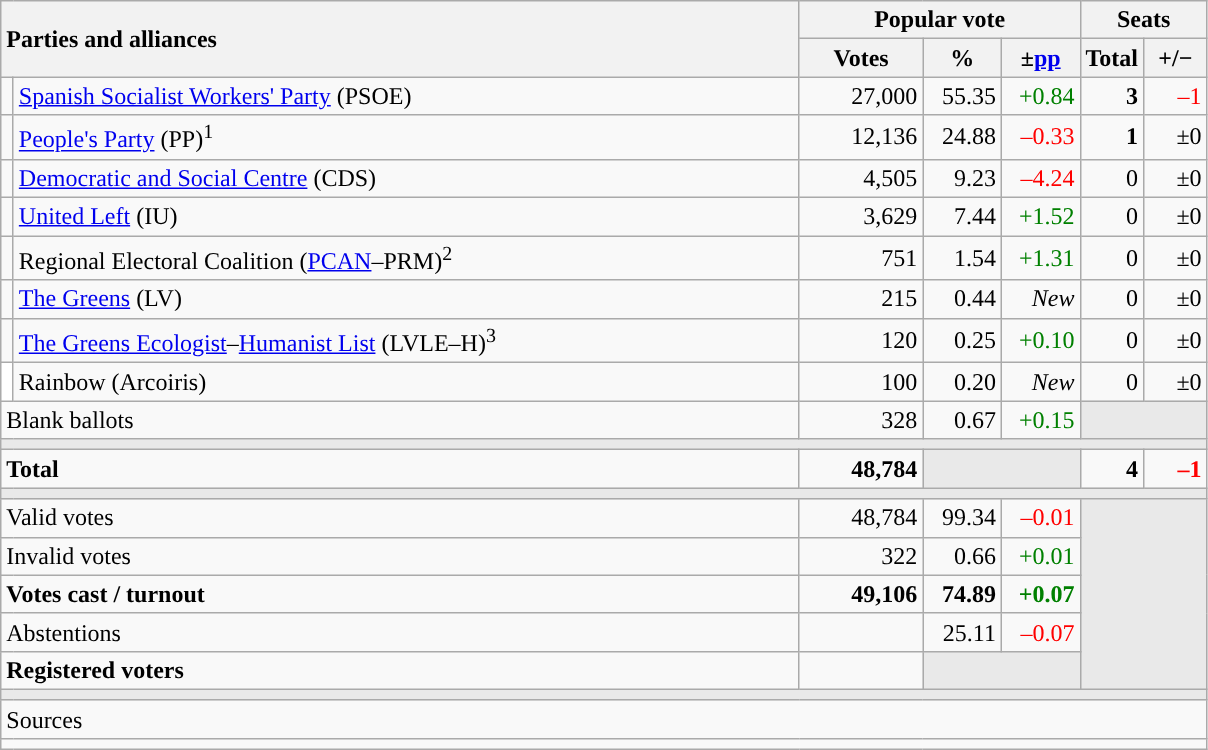<table class="wikitable" style="text-align:right;">
<tr>
<th style="text-align:left;" rowspan="2" colspan="2" width="525">Parties and alliances</th>
<th colspan="3">Popular vote</th>
<th colspan="2">Seats</th>
</tr>
<tr>
<th width="75">Votes</th>
<th width="45">%</th>
<th width="45">±<a href='#'>pp</a></th>
<th width="35">Total</th>
<th width="35">+/−</th>
</tr>
<tr>
<td width="1" style="color:inherit;background:"></td>
<td align="left"><a href='#'>Spanish Socialist Workers' Party</a> (PSOE)</td>
<td>27,000</td>
<td>55.35</td>
<td style="color:green;">+0.84</td>
<td><strong>3</strong></td>
<td style="color:red;">–1</td>
</tr>
<tr>
<td style="color:inherit;background:"></td>
<td align="left"><a href='#'>People's Party</a> (PP)<sup>1</sup></td>
<td>12,136</td>
<td>24.88</td>
<td style="color:red;">–0.33</td>
<td><strong>1</strong></td>
<td>±0</td>
</tr>
<tr>
<td style="color:inherit;background:"></td>
<td align="left"><a href='#'>Democratic and Social Centre</a> (CDS)</td>
<td>4,505</td>
<td>9.23</td>
<td style="color:red;">–4.24</td>
<td>0</td>
<td>±0</td>
</tr>
<tr>
<td style="color:inherit;background:"></td>
<td align="left"><a href='#'>United Left</a> (IU)</td>
<td>3,629</td>
<td>7.44</td>
<td style="color:green;">+1.52</td>
<td>0</td>
<td>±0</td>
</tr>
<tr>
<td style="color:inherit;background:"></td>
<td align="left">Regional Electoral Coalition (<a href='#'>PCAN</a>–PRM)<sup>2</sup></td>
<td>751</td>
<td>1.54</td>
<td style="color:green;">+1.31</td>
<td>0</td>
<td>±0</td>
</tr>
<tr>
<td style="color:inherit;background:"></td>
<td align="left"><a href='#'>The Greens</a> (LV)</td>
<td>215</td>
<td>0.44</td>
<td><em>New</em></td>
<td>0</td>
<td>±0</td>
</tr>
<tr>
<td style="color:inherit;background:"></td>
<td align="left"><a href='#'>The Greens Ecologist</a>–<a href='#'>Humanist List</a> (LVLE–H)<sup>3</sup></td>
<td>120</td>
<td>0.25</td>
<td style="color:green;">+0.10</td>
<td>0</td>
<td>±0</td>
</tr>
<tr>
<td bgcolor="white"></td>
<td align="left">Rainbow (Arcoiris)</td>
<td>100</td>
<td>0.20</td>
<td><em>New</em></td>
<td>0</td>
<td>±0</td>
</tr>
<tr>
<td align="left" colspan="2">Blank ballots</td>
<td>328</td>
<td>0.67</td>
<td style="color:green;">+0.15</td>
<td bgcolor="#E9E9E9" colspan="2"></td>
</tr>
<tr>
<td colspan="7" bgcolor="#E9E9E9"></td>
</tr>
<tr style="font-weight:bold;">
<td align="left" colspan="2">Total</td>
<td>48,784</td>
<td bgcolor="#E9E9E9" colspan="2"></td>
<td>4</td>
<td style="color:red;">–1</td>
</tr>
<tr>
<td colspan="7" bgcolor="#E9E9E9"></td>
</tr>
<tr>
<td align="left" colspan="2">Valid votes</td>
<td>48,784</td>
<td>99.34</td>
<td style="color:red;">–0.01</td>
<td bgcolor="#E9E9E9" colspan="2" rowspan="5"></td>
</tr>
<tr>
<td align="left" colspan="2">Invalid votes</td>
<td>322</td>
<td>0.66</td>
<td style="color:green;">+0.01</td>
</tr>
<tr style="font-weight:bold;">
<td align="left" colspan="2">Votes cast / turnout</td>
<td>49,106</td>
<td>74.89</td>
<td style="color:green;">+0.07</td>
</tr>
<tr>
<td align="left" colspan="2">Abstentions</td>
<td></td>
<td>25.11</td>
<td style="color:red;">–0.07</td>
</tr>
<tr style="font-weight:bold;">
<td align="left" colspan="2">Registered voters</td>
<td></td>
<td bgcolor="#E9E9E9" colspan="2"></td>
</tr>
<tr>
<td colspan="7" bgcolor="#E9E9E9"></td>
</tr>
<tr>
<td align="left" colspan="7">Sources</td>
</tr>
<tr>
<td colspan="7" style="text-align:left; max-width:790px;"></td>
</tr>
</table>
